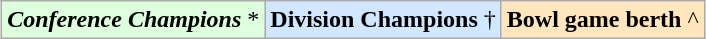<table class="wikitable" style="margin:1em auto;">
<tr>
<td bgcolor="#ddffdd"><strong><em>Conference Champions</em></strong> *</td>
<td bgcolor="#d0e7ff"><strong>Division Champions</strong> †</td>
<td bgcolor="#ffe6bd"><strong>Bowl game berth</strong> ^</td>
</tr>
</table>
